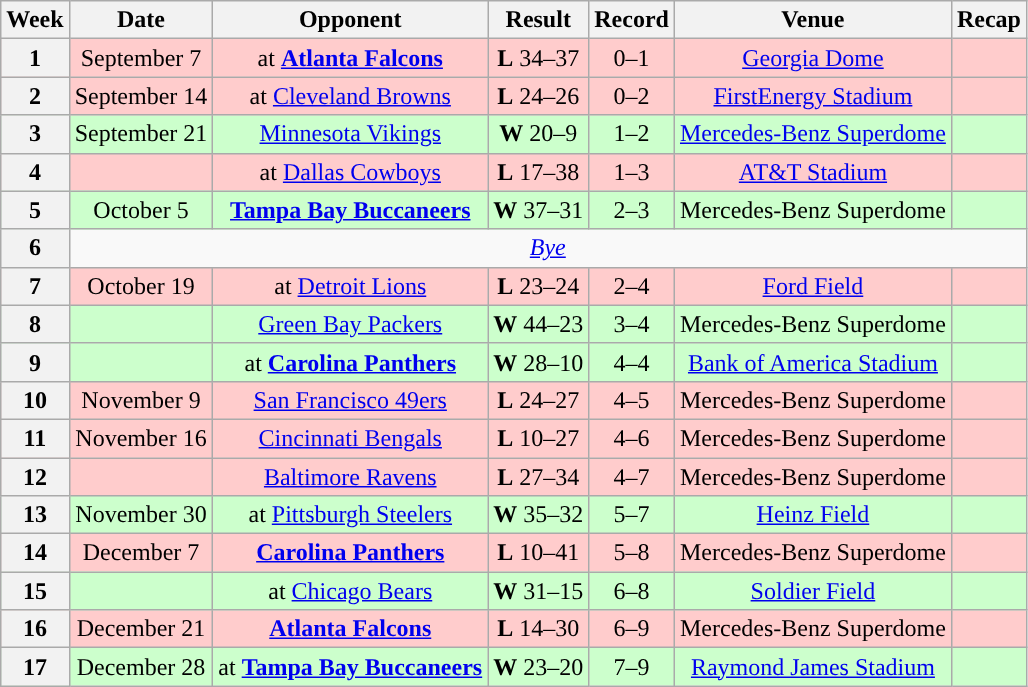<table class="wikitable" style="text-align:center">
<tr>
<th>Week</th>
<th>Date</th>
<th>Opponent</th>
<th>Result</th>
<th>Record</th>
<th>Venue</th>
<th>Recap</th>
</tr>
<tr style="background:#fcc; text-align:center;">
<th>1</th>
<td>September 7</td>
<td>at <strong><a href='#'>Atlanta Falcons</a></strong></td>
<td><strong>L</strong> 34–37 </td>
<td>0–1</td>
<td><a href='#'>Georgia Dome</a></td>
<td></td>
</tr>
<tr style="background:#fcc; text-align:center;">
<th>2</th>
<td>September 14</td>
<td>at <a href='#'>Cleveland Browns</a></td>
<td><strong>L</strong> 24–26</td>
<td>0–2</td>
<td><a href='#'>FirstEnergy Stadium</a></td>
<td></td>
</tr>
<tr style="background:#cfc; text-align:center;">
<th>3</th>
<td>September 21</td>
<td><a href='#'>Minnesota Vikings</a></td>
<td><strong>W</strong> 20–9</td>
<td>1–2</td>
<td><a href='#'>Mercedes-Benz Superdome</a></td>
<td></td>
</tr>
<tr style="background:#fcc; text-align:center;">
<th>4</th>
<td></td>
<td>at <a href='#'>Dallas Cowboys</a></td>
<td><strong>L</strong> 17–38</td>
<td>1–3</td>
<td><a href='#'>AT&T Stadium</a></td>
<td></td>
</tr>
<tr style="background:#cfc; text-align:center;">
<th>5</th>
<td>October 5</td>
<td><strong><a href='#'>Tampa Bay Buccaneers</a></strong></td>
<td><strong>W</strong> 37–31 </td>
<td>2–3</td>
<td>Mercedes-Benz Superdome</td>
<td></td>
</tr>
<tr>
<th>6</th>
<td colspan="6" style="text-align:center;"><em><a href='#'>Bye</a></em></td>
</tr>
<tr style="background:#fcc; text-align:center;">
<th>7</th>
<td>October 19</td>
<td>at <a href='#'>Detroit Lions</a></td>
<td><strong>L</strong> 23–24</td>
<td>2–4</td>
<td><a href='#'>Ford Field</a></td>
<td></td>
</tr>
<tr style="background:#cfc; text-align:center;">
<th>8</th>
<td></td>
<td><a href='#'>Green Bay Packers</a></td>
<td><strong>W</strong> 44–23</td>
<td>3–4</td>
<td>Mercedes-Benz Superdome</td>
<td></td>
</tr>
<tr style="background:#cfc; text-align:center;">
<th>9</th>
<td></td>
<td>at <strong><a href='#'>Carolina Panthers</a></strong></td>
<td><strong>W</strong> 28–10</td>
<td>4–4</td>
<td><a href='#'>Bank of America Stadium</a></td>
<td></td>
</tr>
<tr style="background:#fcc; text-align:center;">
<th>10</th>
<td>November 9</td>
<td><a href='#'>San Francisco 49ers</a></td>
<td><strong>L</strong> 24–27 </td>
<td>4–5</td>
<td>Mercedes-Benz Superdome</td>
<td></td>
</tr>
<tr style="background:#fcc; text-align:center;">
<th>11</th>
<td>November 16</td>
<td><a href='#'>Cincinnati Bengals</a></td>
<td><strong>L</strong> 10–27</td>
<td>4–6</td>
<td>Mercedes-Benz Superdome</td>
<td></td>
</tr>
<tr style="background:#fcc; text-align:center;">
<th>12</th>
<td></td>
<td><a href='#'>Baltimore Ravens</a></td>
<td><strong>L</strong> 27–34</td>
<td>4–7</td>
<td>Mercedes-Benz Superdome</td>
<td></td>
</tr>
<tr style="background:#cfc; text-align:center;">
<th>13</th>
<td>November 30</td>
<td>at <a href='#'>Pittsburgh Steelers</a></td>
<td><strong>W</strong> 35–32</td>
<td>5–7</td>
<td><a href='#'>Heinz Field</a></td>
<td></td>
</tr>
<tr style="background:#fcc; text-align:center;">
<th>14</th>
<td>December 7</td>
<td><strong><a href='#'>Carolina Panthers</a></strong></td>
<td><strong>L</strong> 10–41</td>
<td>5–8</td>
<td>Mercedes-Benz Superdome</td>
<td></td>
</tr>
<tr style="background:#cfc; text-align:center;">
<th>15</th>
<td></td>
<td>at <a href='#'>Chicago Bears</a></td>
<td><strong>W</strong> 31–15</td>
<td>6–8</td>
<td><a href='#'>Soldier Field</a></td>
<td></td>
</tr>
<tr style="background:#fcc; text-align:center;">
<th>16</th>
<td>December 21</td>
<td><strong><a href='#'>Atlanta Falcons</a></strong></td>
<td><strong>L</strong> 14–30</td>
<td>6–9</td>
<td>Mercedes-Benz Superdome</td>
<td></td>
</tr>
<tr style="background:#cfc; text-align:center;">
<th>17</th>
<td>December 28</td>
<td>at <strong><a href='#'>Tampa Bay Buccaneers</a></strong></td>
<td><strong>W</strong> 23–20</td>
<td>7–9</td>
<td><a href='#'>Raymond James Stadium</a></td>
<td></td>
</tr>
</table>
